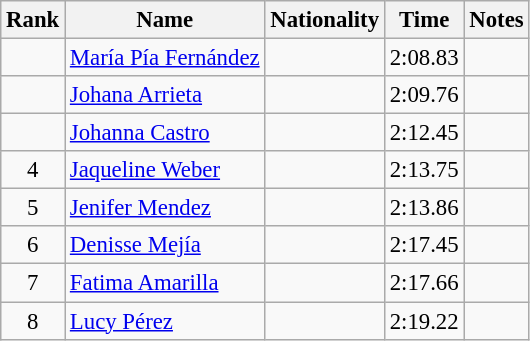<table class="wikitable sortable" style="text-align:center;font-size:95%">
<tr>
<th>Rank</th>
<th>Name</th>
<th>Nationality</th>
<th>Time</th>
<th>Notes</th>
</tr>
<tr>
<td></td>
<td align=left><a href='#'>María Pía Fernández</a></td>
<td align=left></td>
<td>2:08.83</td>
<td></td>
</tr>
<tr>
<td></td>
<td align=left><a href='#'>Johana Arrieta</a></td>
<td align=left></td>
<td>2:09.76</td>
<td></td>
</tr>
<tr>
<td></td>
<td align=left><a href='#'>Johanna Castro</a></td>
<td align=left></td>
<td>2:12.45</td>
<td></td>
</tr>
<tr>
<td>4</td>
<td align=left><a href='#'>Jaqueline Weber</a></td>
<td align=left></td>
<td>2:13.75</td>
<td></td>
</tr>
<tr>
<td>5</td>
<td align=left><a href='#'>Jenifer Mendez</a></td>
<td align=left></td>
<td>2:13.86</td>
<td></td>
</tr>
<tr>
<td>6</td>
<td align=left><a href='#'>Denisse Mejía</a></td>
<td align=left></td>
<td>2:17.45</td>
<td></td>
</tr>
<tr>
<td>7</td>
<td align=left><a href='#'>Fatima Amarilla</a></td>
<td align=left></td>
<td>2:17.66</td>
<td></td>
</tr>
<tr>
<td>8</td>
<td align=left><a href='#'>Lucy Pérez</a></td>
<td align=left></td>
<td>2:19.22</td>
<td></td>
</tr>
</table>
